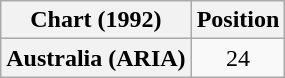<table class="wikitable plainrowheaders" style="text-align:center">
<tr>
<th scope="col">Chart (1992)</th>
<th scope="col">Position</th>
</tr>
<tr>
<th scope="row">Australia (ARIA)</th>
<td align="center">24</td>
</tr>
</table>
